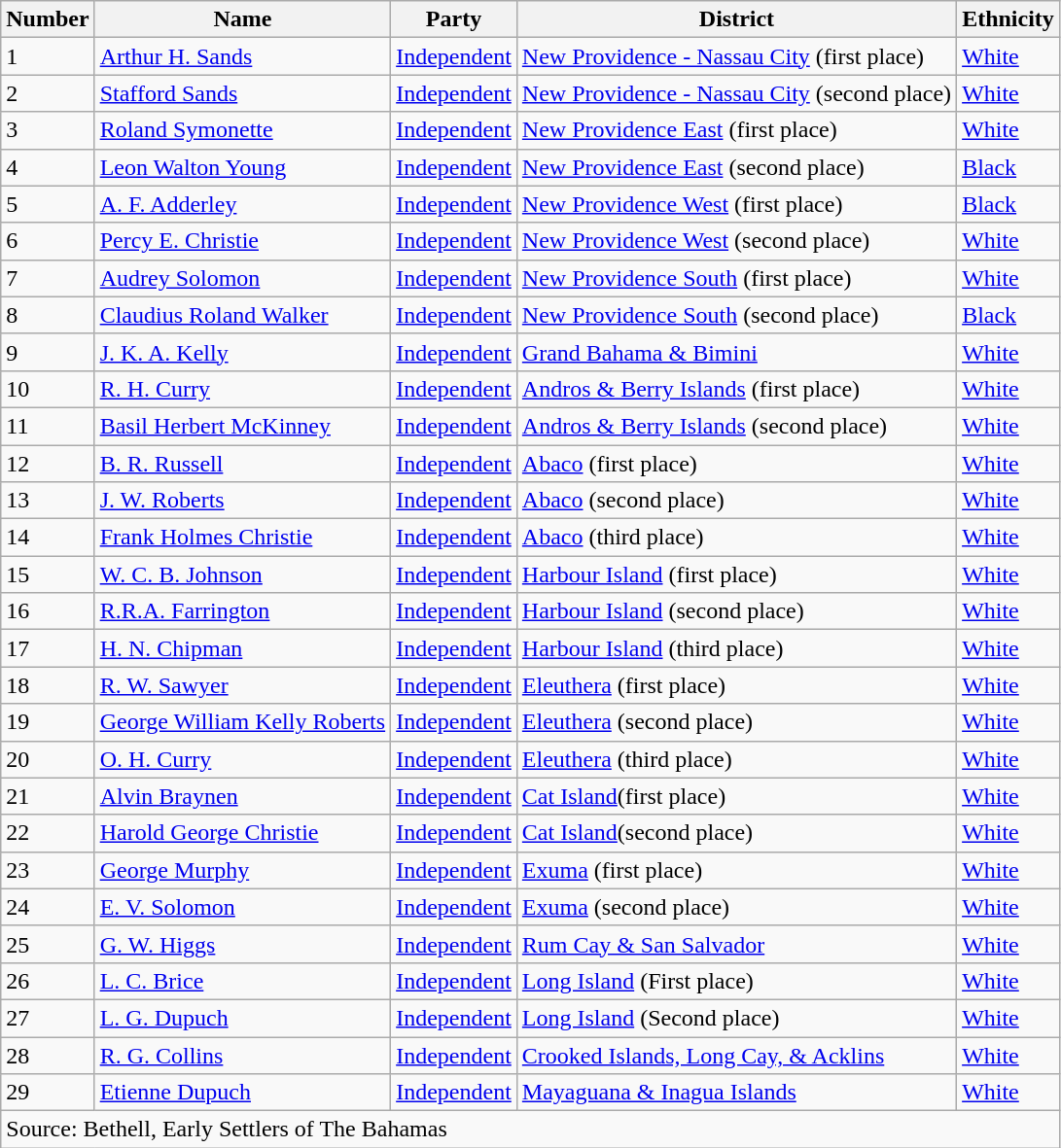<table class="sortable wikitable">
<tr>
<th>Number</th>
<th>Name</th>
<th>Party</th>
<th>District</th>
<th>Ethnicity</th>
</tr>
<tr>
<td>1</td>
<td><a href='#'>Arthur H. Sands</a></td>
<td><a href='#'>Independent</a></td>
<td><a href='#'>New Providence - Nassau City</a> (first place)</td>
<td><a href='#'>White</a></td>
</tr>
<tr>
<td>2</td>
<td><a href='#'>Stafford Sands</a></td>
<td><a href='#'>Independent</a></td>
<td><a href='#'>New Providence - Nassau City</a> (second place)</td>
<td><a href='#'>White</a></td>
</tr>
<tr>
<td>3</td>
<td><a href='#'>Roland Symonette</a></td>
<td><a href='#'>Independent</a></td>
<td><a href='#'>New Providence East</a> (first place)</td>
<td><a href='#'>White</a></td>
</tr>
<tr>
<td>4</td>
<td><a href='#'>Leon Walton Young</a></td>
<td><a href='#'>Independent</a></td>
<td><a href='#'>New Providence East</a> (second place)</td>
<td><a href='#'>Black</a></td>
</tr>
<tr>
<td>5</td>
<td><a href='#'>A. F. Adderley</a></td>
<td><a href='#'>Independent</a></td>
<td><a href='#'>New Providence West</a> (first place)</td>
<td><a href='#'>Black</a></td>
</tr>
<tr>
<td>6</td>
<td><a href='#'>Percy E. Christie</a></td>
<td><a href='#'>Independent</a></td>
<td><a href='#'>New Providence West</a> (second place)</td>
<td><a href='#'>White</a></td>
</tr>
<tr>
<td>7</td>
<td><a href='#'>Audrey Solomon</a></td>
<td><a href='#'>Independent</a></td>
<td><a href='#'>New Providence South</a> (first place)</td>
<td><a href='#'>White</a></td>
</tr>
<tr>
<td>8</td>
<td><a href='#'>Claudius Roland Walker</a></td>
<td><a href='#'>Independent</a></td>
<td><a href='#'>New Providence South</a> (second place)</td>
<td><a href='#'>Black</a></td>
</tr>
<tr>
<td>9</td>
<td><a href='#'>J. K. A. Kelly</a></td>
<td><a href='#'>Independent</a></td>
<td><a href='#'>Grand Bahama & Bimini</a></td>
<td><a href='#'>White</a></td>
</tr>
<tr>
<td>10</td>
<td><a href='#'>R. H. Curry</a></td>
<td><a href='#'>Independent</a></td>
<td><a href='#'>Andros & Berry Islands</a> (first place)</td>
<td><a href='#'>White</a></td>
</tr>
<tr>
<td>11</td>
<td><a href='#'>Basil Herbert McKinney</a></td>
<td><a href='#'>Independent</a></td>
<td><a href='#'>Andros & Berry Islands</a> (second place)</td>
<td><a href='#'>White</a></td>
</tr>
<tr>
<td>12</td>
<td><a href='#'>B. R. Russell</a></td>
<td><a href='#'>Independent</a></td>
<td><a href='#'>Abaco</a> (first place)</td>
<td><a href='#'>White</a></td>
</tr>
<tr>
<td>13</td>
<td><a href='#'>J. W. Roberts</a></td>
<td><a href='#'>Independent</a></td>
<td><a href='#'>Abaco</a> (second place)</td>
<td><a href='#'>White</a></td>
</tr>
<tr>
<td>14</td>
<td><a href='#'>Frank Holmes Christie</a></td>
<td><a href='#'>Independent</a></td>
<td><a href='#'>Abaco</a> (third place)</td>
<td><a href='#'>White</a></td>
</tr>
<tr>
<td>15</td>
<td><a href='#'>W. C. B. Johnson</a></td>
<td><a href='#'>Independent</a></td>
<td><a href='#'>Harbour Island</a> (first place)</td>
<td><a href='#'>White</a></td>
</tr>
<tr>
<td>16</td>
<td><a href='#'>R.R.A. Farrington</a></td>
<td><a href='#'>Independent</a></td>
<td><a href='#'>Harbour Island</a> (second place)</td>
<td><a href='#'>White</a></td>
</tr>
<tr>
<td>17</td>
<td><a href='#'>H. N. Chipman</a></td>
<td><a href='#'>Independent</a></td>
<td><a href='#'>Harbour Island</a> (third place)</td>
<td><a href='#'>White</a></td>
</tr>
<tr>
<td>18</td>
<td><a href='#'>R. W. Sawyer</a></td>
<td><a href='#'>Independent</a></td>
<td><a href='#'>Eleuthera</a> (first place)</td>
<td><a href='#'>White</a></td>
</tr>
<tr>
<td>19</td>
<td><a href='#'>George William Kelly Roberts</a></td>
<td><a href='#'>Independent</a></td>
<td><a href='#'>Eleuthera</a> (second place)</td>
<td><a href='#'>White</a></td>
</tr>
<tr>
<td>20</td>
<td><a href='#'>O. H. Curry</a></td>
<td><a href='#'>Independent</a></td>
<td><a href='#'>Eleuthera</a> (third place)</td>
<td><a href='#'>White</a></td>
</tr>
<tr>
<td>21</td>
<td><a href='#'>Alvin Braynen</a></td>
<td><a href='#'>Independent</a></td>
<td><a href='#'>Cat Island</a>(first place)</td>
<td><a href='#'>White</a></td>
</tr>
<tr>
<td>22</td>
<td><a href='#'>Harold George Christie</a></td>
<td><a href='#'>Independent</a></td>
<td><a href='#'>Cat Island</a>(second place)</td>
<td><a href='#'>White</a></td>
</tr>
<tr>
<td>23</td>
<td><a href='#'>George Murphy</a></td>
<td><a href='#'>Independent</a></td>
<td><a href='#'>Exuma</a> (first place)</td>
<td><a href='#'>White</a></td>
</tr>
<tr>
<td>24</td>
<td><a href='#'>E. V. Solomon</a></td>
<td><a href='#'>Independent</a></td>
<td><a href='#'>Exuma</a> (second place)</td>
<td><a href='#'>White</a></td>
</tr>
<tr>
<td>25</td>
<td><a href='#'>G. W. Higgs</a></td>
<td><a href='#'>Independent</a></td>
<td><a href='#'>Rum Cay & San Salvador</a></td>
<td><a href='#'>White</a></td>
</tr>
<tr>
<td>26</td>
<td><a href='#'>L. C. Brice</a></td>
<td><a href='#'>Independent</a></td>
<td><a href='#'>Long Island</a> (First place)</td>
<td><a href='#'>White</a></td>
</tr>
<tr>
<td>27</td>
<td><a href='#'>L. G. Dupuch</a></td>
<td><a href='#'>Independent</a></td>
<td><a href='#'>Long Island</a> (Second place)</td>
<td><a href='#'>White</a></td>
</tr>
<tr>
<td>28</td>
<td><a href='#'>R. G. Collins</a></td>
<td><a href='#'>Independent</a></td>
<td><a href='#'>Crooked Islands, Long Cay, & Acklins</a></td>
<td><a href='#'>White</a></td>
</tr>
<tr>
<td>29</td>
<td><a href='#'>Etienne Dupuch</a></td>
<td><a href='#'>Independent</a></td>
<td><a href='#'>Mayaguana & Inagua Islands</a></td>
<td><a href='#'>White</a></td>
</tr>
<tr>
<td align=left colspan=5>Source: Bethell, Early Settlers of The Bahamas</td>
</tr>
</table>
